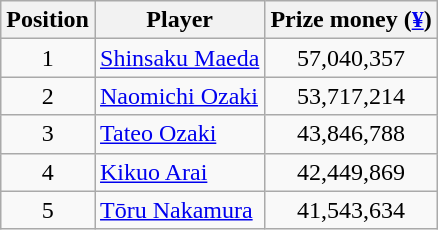<table class="wikitable">
<tr>
<th>Position</th>
<th>Player</th>
<th>Prize money (<a href='#'>¥</a>)</th>
</tr>
<tr>
<td align=center>1</td>
<td> <a href='#'>Shinsaku Maeda</a></td>
<td align=center>57,040,357</td>
</tr>
<tr>
<td align=center>2</td>
<td> <a href='#'>Naomichi Ozaki</a></td>
<td align=center>53,717,214</td>
</tr>
<tr>
<td align=center>3</td>
<td> <a href='#'>Tateo Ozaki</a></td>
<td align=center>43,846,788</td>
</tr>
<tr>
<td align=center>4</td>
<td> <a href='#'>Kikuo Arai</a></td>
<td align=center>42,449,869</td>
</tr>
<tr>
<td align=center>5</td>
<td> <a href='#'>Tōru Nakamura</a></td>
<td align=center>41,543,634</td>
</tr>
</table>
